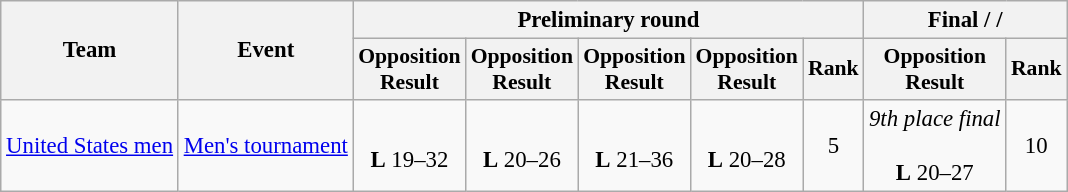<table class=wikitable style=font-size:95%;text-align:center>
<tr>
<th rowspan=2>Team</th>
<th rowspan=2>Event</th>
<th colspan=5>Preliminary round</th>
<th colspan=2>Final /  / </th>
</tr>
<tr style=font-size:95%>
<th>Opposition<br>Result</th>
<th>Opposition<br>Result</th>
<th>Opposition<br>Result</th>
<th>Opposition<br>Result</th>
<th>Rank</th>
<th>Opposition<br>Result</th>
<th>Rank</th>
</tr>
<tr>
<td align=left><a href='#'>United States men</a></td>
<td align=left><a href='#'>Men's tournament</a></td>
<td><br><strong>L</strong> 19–32</td>
<td><br><strong>L</strong> 20–26</td>
<td><br><strong>L</strong> 21–36</td>
<td><br><strong>L</strong> 20–28</td>
<td>5</td>
<td><em>9th place final</em><br><br><strong>L</strong> 20–27</td>
<td>10</td>
</tr>
</table>
